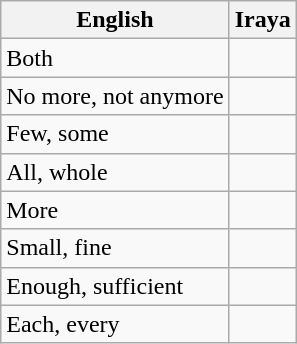<table class="wikitable">
<tr>
<th>English</th>
<th>Iraya</th>
</tr>
<tr>
<td>Both</td>
<td></td>
</tr>
<tr>
<td>No more, not anymore</td>
<td></td>
</tr>
<tr>
<td>Few, some</td>
<td></td>
</tr>
<tr>
<td>All, whole</td>
<td></td>
</tr>
<tr>
<td>More</td>
<td></td>
</tr>
<tr>
<td>Small, fine</td>
<td></td>
</tr>
<tr>
<td>Enough, sufficient</td>
<td></td>
</tr>
<tr>
<td>Each, every</td>
<td></td>
</tr>
</table>
